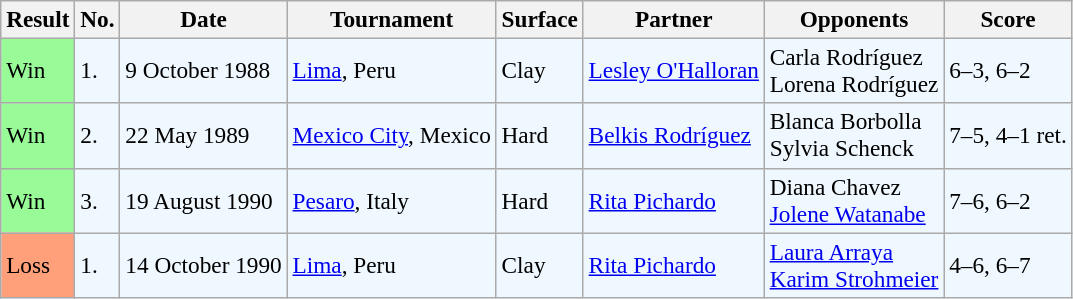<table class="sortable wikitable" style=font-size:97%>
<tr>
<th>Result</th>
<th>No.</th>
<th>Date</th>
<th>Tournament</th>
<th>Surface</th>
<th>Partner</th>
<th>Opponents</th>
<th>Score</th>
</tr>
<tr style="background:#f0f8ff;">
<td style="background:#98fb98;">Win</td>
<td>1.</td>
<td>9 October 1988</td>
<td><a href='#'>Lima</a>, Peru</td>
<td>Clay</td>
<td> <a href='#'>Lesley O'Halloran</a></td>
<td> Carla Rodríguez <br>  Lorena Rodríguez</td>
<td>6–3, 6–2</td>
</tr>
<tr style="background:#f0f8ff;">
<td style="background:#98fb98;">Win</td>
<td>2.</td>
<td>22 May 1989</td>
<td><a href='#'>Mexico City</a>, Mexico</td>
<td>Hard</td>
<td> <a href='#'>Belkis Rodríguez</a></td>
<td> Blanca Borbolla <br>  Sylvia Schenck</td>
<td>7–5, 4–1 ret.</td>
</tr>
<tr style="background:#f0f8ff;">
<td style="background:#98fb98;">Win</td>
<td>3.</td>
<td>19 August 1990</td>
<td><a href='#'>Pesaro</a>, Italy</td>
<td>Hard</td>
<td> <a href='#'>Rita Pichardo</a></td>
<td> Diana Chavez <br>  <a href='#'>Jolene Watanabe</a></td>
<td>7–6, 6–2</td>
</tr>
<tr style="background:#f0f8ff;">
<td style="background:#ffa07a;">Loss</td>
<td>1.</td>
<td>14 October 1990</td>
<td><a href='#'>Lima</a>, Peru</td>
<td>Clay</td>
<td> <a href='#'>Rita Pichardo</a></td>
<td> <a href='#'>Laura Arraya</a> <br>  <a href='#'>Karim Strohmeier</a></td>
<td>4–6, 6–7</td>
</tr>
</table>
